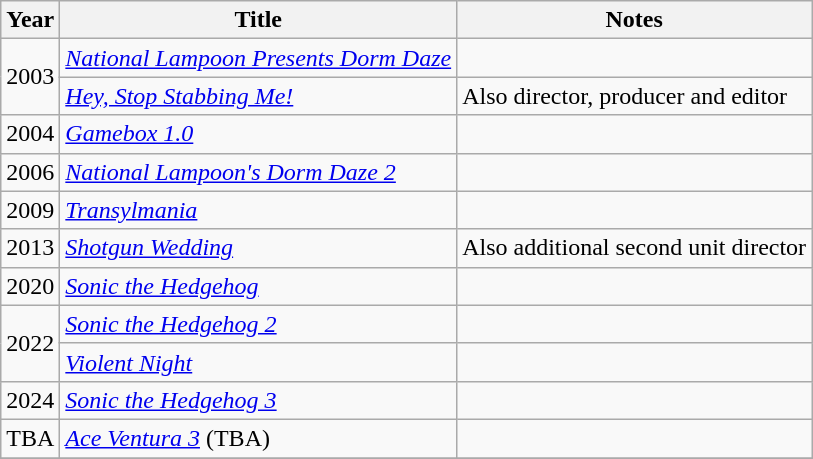<table class="wikitable">
<tr>
<th>Year</th>
<th>Title</th>
<th>Notes</th>
</tr>
<tr>
<td rowspan="2">2003</td>
<td><em><a href='#'>National Lampoon Presents Dorm Daze</a></em></td>
<td></td>
</tr>
<tr>
<td><em><a href='#'>Hey, Stop Stabbing Me!</a></em></td>
<td>Also director, producer and editor</td>
</tr>
<tr>
<td>2004</td>
<td><em><a href='#'>Gamebox 1.0</a></em></td>
<td></td>
</tr>
<tr>
<td>2006</td>
<td><em><a href='#'>National Lampoon's Dorm Daze 2</a></em></td>
<td></td>
</tr>
<tr>
<td>2009</td>
<td><em><a href='#'>Transylmania</a></em></td>
<td></td>
</tr>
<tr>
<td>2013</td>
<td><em><a href='#'>Shotgun Wedding</a></em></td>
<td>Also additional second unit director</td>
</tr>
<tr>
<td>2020</td>
<td><em><a href='#'>Sonic the Hedgehog</a></em></td>
<td></td>
</tr>
<tr>
<td rowspan=2>2022</td>
<td><a href='#'><em>Sonic the Hedgehog 2</em></a></td>
<td></td>
</tr>
<tr>
<td><em><a href='#'>Violent Night</a></em></td>
<td></td>
</tr>
<tr>
<td>2024</td>
<td><em><a href='#'>Sonic the Hedgehog 3</a></em></td>
<td></td>
</tr>
<tr>
<td>TBA</td>
<td><em><a href='#'>Ace Ventura 3</a></em> (TBA)</td>
<td></td>
</tr>
<tr>
</tr>
</table>
